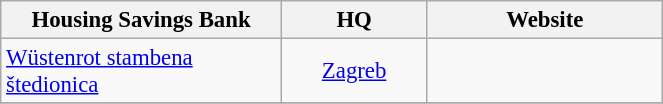<table class="wikitable sortable" style="text-align: center; ; font-size: 95%;">
<tr>
<th width="180">Housing Savings Bank</th>
<th width="90">HQ</th>
<th width="150">Website</th>
</tr>
<tr>
<td align="left"><a href='#'>Wüstenrot stambena štedionica</a></td>
<td><a href='#'>Zagreb</a></td>
<td></td>
</tr>
<tr>
</tr>
</table>
